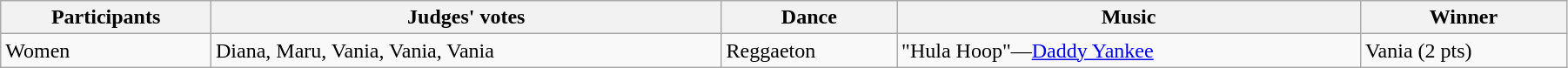<table class="wikitable" style="width:95%;">
<tr>
<th>Participants</th>
<th>Judges' votes</th>
<th>Dance</th>
<th>Music</th>
<th>Winner</th>
</tr>
<tr>
<td>Women</td>
<td>Diana, Maru, Vania, Vania, Vania</td>
<td>Reggaeton</td>
<td>"Hula Hoop"—<a href='#'>Daddy Yankee</a></td>
<td>Vania (2 pts)</td>
</tr>
</table>
